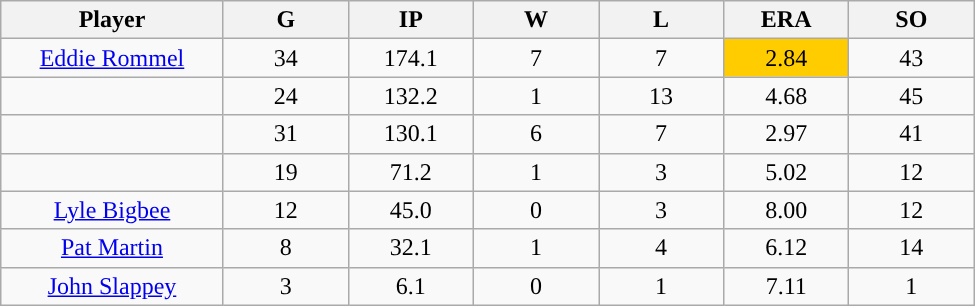<table class="wikitable sortable">
<tr>
<th bgcolor="#DDDDFF" width="16%">Player</th>
<th bgcolor="#DDDDFF" width="9%">G</th>
<th bgcolor="#DDDDFF" width="9%">IP</th>
<th bgcolor="#DDDDFF" width="9%">W</th>
<th bgcolor="#DDDDFF" width="9%">L</th>
<th bgcolor="#DDDDFF" width="9%">ERA</th>
<th bgcolor="#DDDDFF" width="9%">SO</th>
</tr>
<tr align="center">
<td><a href='#'>Eddie Rommel</a></td>
<td>34</td>
<td>174.1</td>
<td>7</td>
<td>7</td>
<td style="background:#fc0;">2.84</td>
<td>43</td>
</tr>
<tr align=center>
<td></td>
<td>24</td>
<td>132.2</td>
<td>1</td>
<td>13</td>
<td>4.68</td>
<td>45</td>
</tr>
<tr align="center">
<td></td>
<td>31</td>
<td>130.1</td>
<td>6</td>
<td>7</td>
<td>2.97</td>
<td>41</td>
</tr>
<tr align="center">
<td></td>
<td>19</td>
<td>71.2</td>
<td>1</td>
<td>3</td>
<td>5.02</td>
<td>12</td>
</tr>
<tr align="center">
<td><a href='#'>Lyle Bigbee</a></td>
<td>12</td>
<td>45.0</td>
<td>0</td>
<td>3</td>
<td>8.00</td>
<td>12</td>
</tr>
<tr align=center>
<td><a href='#'>Pat Martin</a></td>
<td>8</td>
<td>32.1</td>
<td>1</td>
<td>4</td>
<td>6.12</td>
<td>14</td>
</tr>
<tr align=center>
<td><a href='#'>John Slappey</a></td>
<td>3</td>
<td>6.1</td>
<td>0</td>
<td>1</td>
<td>7.11</td>
<td>1</td>
</tr>
</table>
